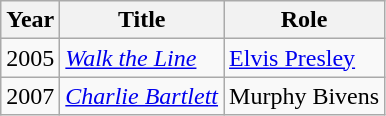<table class="wikitable sortable">
<tr>
<th>Year</th>
<th>Title</th>
<th>Role</th>
</tr>
<tr>
<td>2005</td>
<td><em><a href='#'>Walk the Line</a></em></td>
<td><a href='#'>Elvis Presley</a></td>
</tr>
<tr>
<td>2007</td>
<td><em><a href='#'>Charlie Bartlett</a></em></td>
<td>Murphy Bivens</td>
</tr>
</table>
